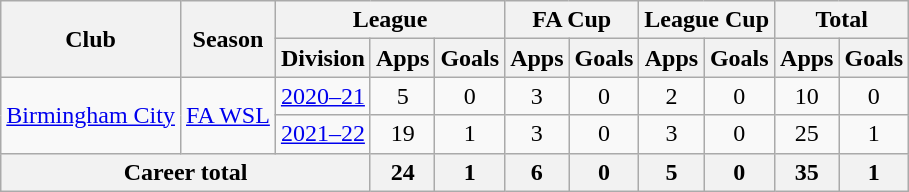<table class="wikitable" style="text-align: center;">
<tr>
<th rowspan="2">Club</th>
<th rowspan="2">Season</th>
<th colspan="3">League</th>
<th colspan="2">FA Cup</th>
<th colspan="2">League Cup</th>
<th colspan="2">Total</th>
</tr>
<tr>
<th>Division</th>
<th>Apps</th>
<th>Goals</th>
<th>Apps</th>
<th>Goals</th>
<th>Apps</th>
<th>Goals</th>
<th>Apps</th>
<th>Goals</th>
</tr>
<tr>
<td rowspan=2><a href='#'>Birmingham City</a></td>
<td rowspan=2><a href='#'>FA WSL</a></td>
<td><a href='#'>2020–21</a></td>
<td>5</td>
<td>0</td>
<td>3</td>
<td>0</td>
<td>2</td>
<td>0</td>
<td>10</td>
<td>0</td>
</tr>
<tr>
<td><a href='#'>2021–22</a></td>
<td>19</td>
<td>1</td>
<td>3</td>
<td>0</td>
<td>3</td>
<td>0</td>
<td>25</td>
<td>1</td>
</tr>
<tr>
<th colspan="3">Career total</th>
<th>24</th>
<th>1</th>
<th>6</th>
<th>0</th>
<th>5</th>
<th>0</th>
<th>35</th>
<th>1</th>
</tr>
</table>
